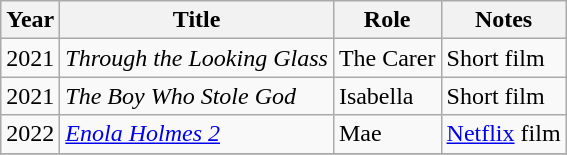<table class="wikitable unsortable">
<tr>
<th>Year</th>
<th>Title</th>
<th>Role</th>
<th>Notes</th>
</tr>
<tr>
<td>2021</td>
<td><em>Through the Looking Glass</em></td>
<td>The Carer</td>
<td>Short film</td>
</tr>
<tr>
<td>2021</td>
<td><em>The Boy Who Stole God</em></td>
<td>Isabella</td>
<td>Short film</td>
</tr>
<tr>
<td>2022</td>
<td><em><a href='#'>Enola Holmes 2</a></em></td>
<td>Mae</td>
<td><a href='#'>Netflix</a> film</td>
</tr>
<tr>
</tr>
</table>
